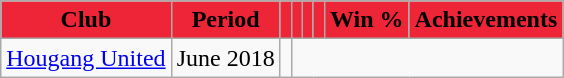<table class="wikitable sortable plainrowheaders" style="text-align:left;">
<tr>
<th style="background-color:#EE2536;"><span>Club</span></th>
<th style="background-color:#EE2536;"><span>Period</span></th>
<th style="background-color:#EE2536;"><span></span></th>
<th style="background-color:#EE2536;"><span></span></th>
<th style="background-color:#EE2536;"><span></span></th>
<th style="background-color:#EE2536;"><span></span></th>
<th style="background-color:#EE2536;"><span>Win %</span></th>
<th style="background-color:#EE2536;"><span>Achievements</span></th>
</tr>
<tr>
<td> <a href='#'>Hougang United</a></td>
<td>June 2018<br></td>
<td></td>
</tr>
</table>
